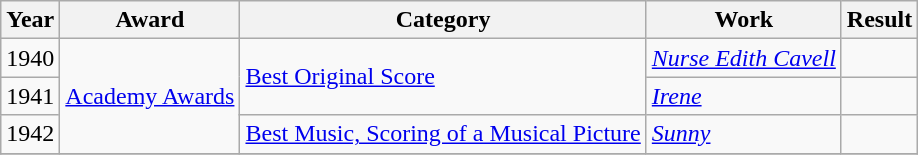<table class="wikitable">
<tr>
<th>Year</th>
<th>Award</th>
<th>Category</th>
<th>Work</th>
<th>Result</th>
</tr>
<tr>
<td>1940</td>
<td rowspan=3><a href='#'>Academy Awards</a></td>
<td rowspan=2><a href='#'>Best Original Score</a></td>
<td><em><a href='#'>Nurse Edith Cavell</a></em></td>
<td></td>
</tr>
<tr>
<td>1941</td>
<td><em><a href='#'>Irene</a></em></td>
<td></td>
</tr>
<tr>
<td>1942</td>
<td><a href='#'>Best Music, Scoring of a Musical Picture</a></td>
<td><em><a href='#'>Sunny</a></em></td>
<td></td>
</tr>
<tr>
</tr>
</table>
